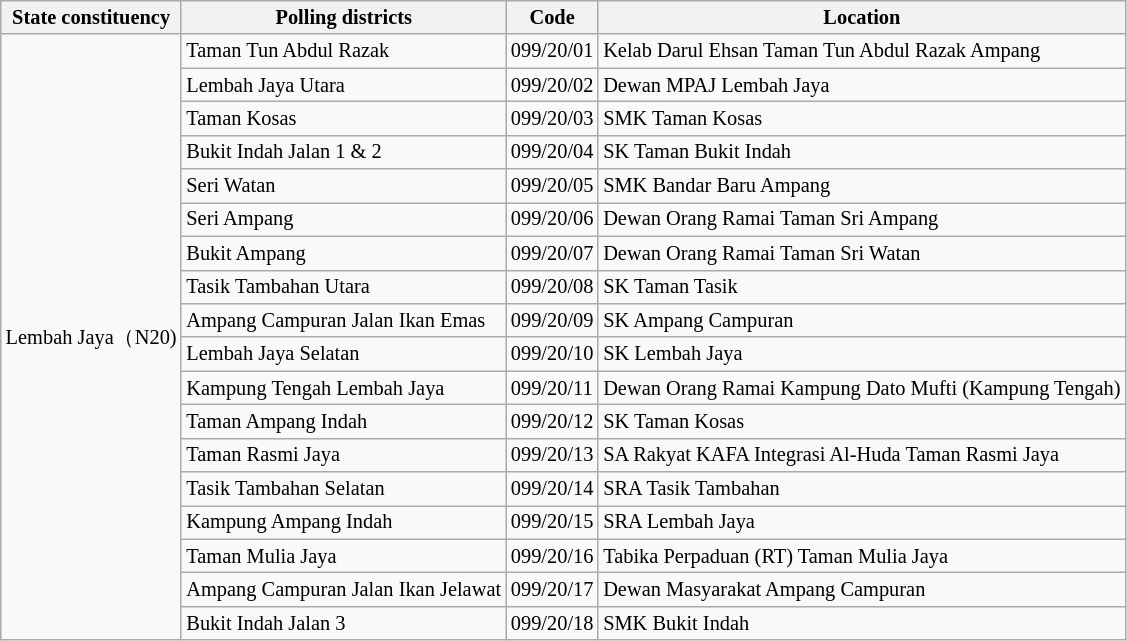<table class="wikitable sortable mw-collapsible" style="white-space:nowrap;font-size:85%">
<tr>
<th>State constituency</th>
<th>Polling districts</th>
<th>Code</th>
<th>Location</th>
</tr>
<tr>
<td rowspan="18">Lembah Jaya（N20)</td>
<td>Taman Tun Abdul Razak</td>
<td>099/20/01</td>
<td>Kelab Darul Ehsan Taman Tun Abdul Razak Ampang</td>
</tr>
<tr>
<td>Lembah Jaya Utara</td>
<td>099/20/02</td>
<td>Dewan MPAJ Lembah Jaya</td>
</tr>
<tr>
<td>Taman Kosas</td>
<td>099/20/03</td>
<td>SMK Taman Kosas</td>
</tr>
<tr>
<td>Bukit Indah Jalan 1 & 2</td>
<td>099/20/04</td>
<td>SK Taman Bukit Indah</td>
</tr>
<tr>
<td>Seri Watan</td>
<td>099/20/05</td>
<td>SMK Bandar Baru Ampang</td>
</tr>
<tr>
<td>Seri Ampang</td>
<td>099/20/06</td>
<td>Dewan Orang Ramai Taman Sri Ampang</td>
</tr>
<tr>
<td>Bukit Ampang</td>
<td>099/20/07</td>
<td>Dewan Orang Ramai Taman Sri Watan</td>
</tr>
<tr>
<td>Tasik Tambahan Utara</td>
<td>099/20/08</td>
<td>SK Taman Tasik</td>
</tr>
<tr>
<td>Ampang Campuran Jalan Ikan Emas</td>
<td>099/20/09</td>
<td>SK Ampang Campuran</td>
</tr>
<tr>
<td>Lembah Jaya Selatan</td>
<td>099/20/10</td>
<td>SK Lembah Jaya</td>
</tr>
<tr>
<td>Kampung Tengah Lembah Jaya</td>
<td>099/20/11</td>
<td>Dewan Orang Ramai Kampung Dato Mufti (Kampung Tengah)</td>
</tr>
<tr>
<td>Taman Ampang Indah</td>
<td>099/20/12</td>
<td>SK Taman Kosas</td>
</tr>
<tr>
<td>Taman Rasmi Jaya</td>
<td>099/20/13</td>
<td>SA Rakyat KAFA Integrasi Al-Huda Taman Rasmi Jaya</td>
</tr>
<tr>
<td>Tasik Tambahan Selatan</td>
<td>099/20/14</td>
<td>SRA Tasik Tambahan</td>
</tr>
<tr>
<td>Kampung Ampang Indah</td>
<td>099/20/15</td>
<td>SRA Lembah Jaya</td>
</tr>
<tr>
<td>Taman Mulia Jaya</td>
<td>099/20/16</td>
<td>Tabika Perpaduan (RT) Taman Mulia Jaya</td>
</tr>
<tr>
<td>Ampang Campuran Jalan Ikan Jelawat</td>
<td>099/20/17</td>
<td>Dewan Masyarakat Ampang Campuran</td>
</tr>
<tr>
<td>Bukit Indah Jalan 3</td>
<td>099/20/18</td>
<td>SMK Bukit Indah</td>
</tr>
</table>
